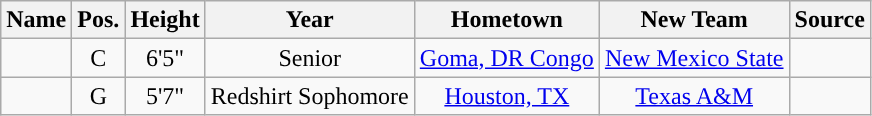<table class="wikitable sortable" border="1">
<tr>
<th style="text-align:center; ">Name</th>
<th style="text-align:center; ">Pos.</th>
<th style="text-align:center; ">Height</th>
<th style="text-align:center; ">Year</th>
<th style="text-align:center; ">Hometown</th>
<th style="text-align:center; ">New Team</th>
<th style="text-align:center; ">Source</th>
</tr>
<tr align="center">
<td></td>
<td>C</td>
<td>6'5"</td>
<td>Senior</td>
<td><a href='#'>Goma, DR Congo</a></td>
<td><a href='#'>New Mexico State</a></td>
<td></td>
</tr>
<tr align="center">
<td></td>
<td>G</td>
<td>5'7"</td>
<td>Redshirt Sophomore</td>
<td><a href='#'>Houston, TX</a></td>
<td><a href='#'>Texas A&M</a></td>
<td></td>
</tr>
</table>
